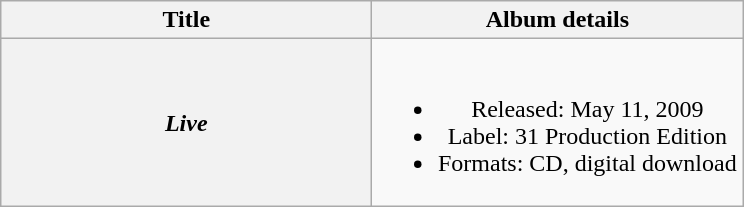<table class="wikitable plainrowheaders" style="text-align:center;">
<tr>
<th scope="col" style="width:15em;">Title</th>
<th scope="col" style="width:15em;">Album details</th>
</tr>
<tr>
<th scope="row"><em>Live</em></th>
<td><br><ul><li>Released: May 11, 2009</li><li>Label: 31 Production Edition</li><li>Formats: CD, digital download</li></ul></td>
</tr>
</table>
